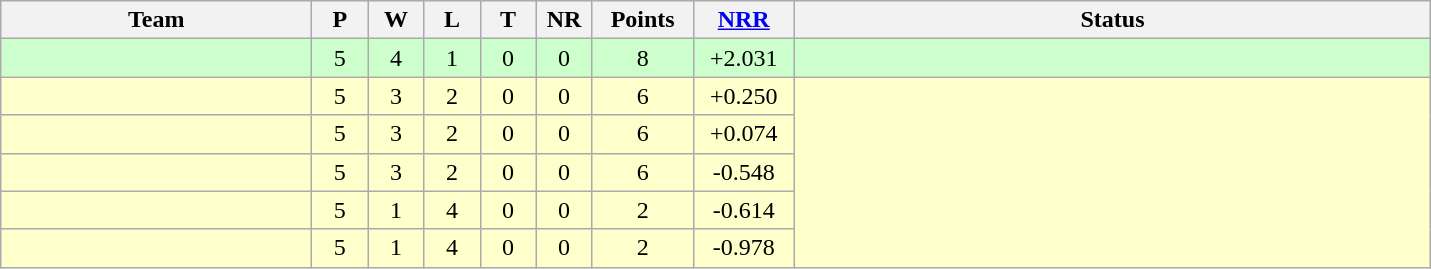<table class="wikitable" style="text-align:center;">
<tr>
<th width=200>Team</th>
<th width=30 abbr="Played">P</th>
<th width=30 abbr="Won">W</th>
<th width=30 abbr="Lost">L</th>
<th width=30 abbr="Tied">T</th>
<th width=30 abbr="No result">NR</th>
<th width=60>Points</th>
<th width=60 abbr="Net run rate"><a href='#'>NRR</a></th>
<th width=417>Status</th>
</tr>
<tr style="background: #cfc;">
<td align="left"></td>
<td>5</td>
<td>4</td>
<td>1</td>
<td>0</td>
<td>0</td>
<td>8</td>
<td>+2.031</td>
<td rowspan=1></td>
</tr>
<tr style="background: #ffc;">
<td align="left"></td>
<td>5</td>
<td>3</td>
<td>2</td>
<td>0</td>
<td>0</td>
<td>6</td>
<td>+0.250</td>
<td rowspan=5></td>
</tr>
<tr style="background: #ffc;">
<td align="left"></td>
<td>5</td>
<td>3</td>
<td>2</td>
<td>0</td>
<td>0</td>
<td>6</td>
<td>+0.074</td>
</tr>
<tr style="background: #ffc;">
<td align="left"></td>
<td>5</td>
<td>3</td>
<td>2</td>
<td>0</td>
<td>0</td>
<td>6</td>
<td>-0.548</td>
</tr>
<tr style="background: #ffc;">
<td align="left"></td>
<td>5</td>
<td>1</td>
<td>4</td>
<td>0</td>
<td>0</td>
<td>2</td>
<td>-0.614</td>
</tr>
<tr style="background: #ffc;">
<td align="left"></td>
<td>5</td>
<td>1</td>
<td>4</td>
<td>0</td>
<td>0</td>
<td>2</td>
<td>-0.978</td>
</tr>
</table>
